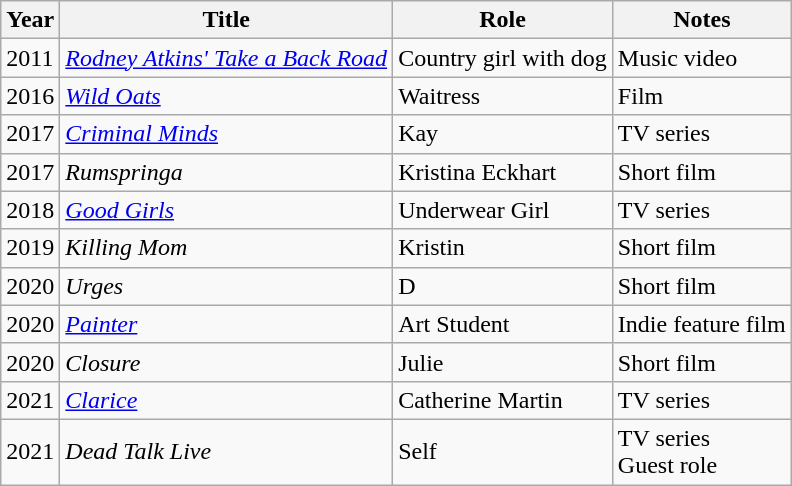<table class="wikitable sortable">
<tr>
<th>Year</th>
<th>Title</th>
<th>Role</th>
<th class="unsortable">Notes</th>
</tr>
<tr>
<td>2011</td>
<td><em><a href='#'>Rodney Atkins' Take a Back Road</a></em></td>
<td>Country girl with dog</td>
<td>Music video</td>
</tr>
<tr>
<td>2016</td>
<td><em><a href='#'>Wild Oats</a></em></td>
<td>Waitress</td>
<td>Film</td>
</tr>
<tr>
<td>2017</td>
<td><em><a href='#'>Criminal Minds</a></em></td>
<td>Kay</td>
<td>TV series</td>
</tr>
<tr>
<td>2017</td>
<td><em>Rumspringa</em></td>
<td>Kristina Eckhart</td>
<td>Short film</td>
</tr>
<tr>
<td>2018</td>
<td><em><a href='#'>Good Girls</a></em></td>
<td>Underwear Girl</td>
<td>TV series</td>
</tr>
<tr>
<td>2019</td>
<td><em>Killing Mom</em></td>
<td>Kristin</td>
<td>Short film</td>
</tr>
<tr>
<td>2020</td>
<td><em>Urges</em></td>
<td>D</td>
<td>Short film</td>
</tr>
<tr>
<td>2020</td>
<td><em><a href='#'>Painter</a></em></td>
<td>Art Student</td>
<td>Indie feature film</td>
</tr>
<tr>
<td>2020</td>
<td><em>Closure</em></td>
<td>Julie</td>
<td>Short film</td>
</tr>
<tr>
<td>2021</td>
<td><em><a href='#'>Clarice</a></em></td>
<td>Catherine Martin</td>
<td>TV series</td>
</tr>
<tr>
<td>2021</td>
<td><em>Dead Talk Live</em></td>
<td>Self</td>
<td>TV series<br>Guest role</td>
</tr>
</table>
